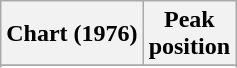<table class="wikitable sortable plainrowheaders">
<tr>
<th>Chart (1976)</th>
<th>Peak<br>position</th>
</tr>
<tr>
</tr>
<tr>
</tr>
</table>
